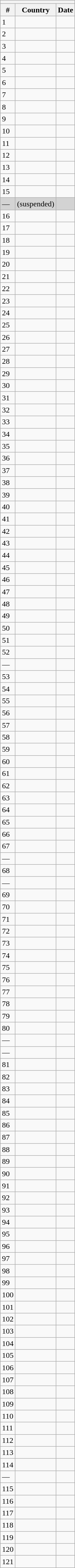<table class="wikitable sortable">
<tr>
<th colspan="3"></th>
</tr>
<tr>
<th>#</th>
<th>Country</th>
<th>Date</th>
</tr>
<tr>
<td>1</td>
<td></td>
<td></td>
</tr>
<tr>
<td>2</td>
<td></td>
<td></td>
</tr>
<tr>
<td>3</td>
<td></td>
<td></td>
</tr>
<tr>
<td>4</td>
<td></td>
<td></td>
</tr>
<tr>
<td>5</td>
<td></td>
<td></td>
</tr>
<tr>
<td>6</td>
<td></td>
<td></td>
</tr>
<tr>
<td>7</td>
<td></td>
<td></td>
</tr>
<tr>
<td>8</td>
<td></td>
<td></td>
</tr>
<tr>
<td>9</td>
<td></td>
<td></td>
</tr>
<tr>
<td>10</td>
<td></td>
<td></td>
</tr>
<tr>
<td>11</td>
<td></td>
<td></td>
</tr>
<tr>
<td>12</td>
<td></td>
<td></td>
</tr>
<tr>
<td>13</td>
<td></td>
<td></td>
</tr>
<tr>
<td>14</td>
<td></td>
<td></td>
</tr>
<tr>
<td>15</td>
<td></td>
<td></td>
</tr>
<tr style="background:#D3D3D3">
<td>—</td>
<td> (suspended)</td>
<td></td>
</tr>
<tr>
<td>16</td>
<td></td>
<td></td>
</tr>
<tr>
<td>17</td>
<td></td>
<td></td>
</tr>
<tr>
<td>18</td>
<td></td>
<td></td>
</tr>
<tr>
<td>19</td>
<td></td>
<td></td>
</tr>
<tr>
<td>20</td>
<td></td>
<td></td>
</tr>
<tr>
<td>21</td>
<td></td>
<td></td>
</tr>
<tr>
<td>22</td>
<td></td>
<td></td>
</tr>
<tr>
<td>23</td>
<td></td>
<td></td>
</tr>
<tr>
<td>24</td>
<td></td>
<td></td>
</tr>
<tr>
<td>25</td>
<td></td>
<td></td>
</tr>
<tr>
<td>26</td>
<td></td>
<td></td>
</tr>
<tr>
<td>27</td>
<td></td>
<td></td>
</tr>
<tr>
<td>28</td>
<td></td>
<td></td>
</tr>
<tr>
<td>29</td>
<td></td>
<td></td>
</tr>
<tr>
<td>30</td>
<td></td>
<td></td>
</tr>
<tr>
<td>31</td>
<td></td>
<td></td>
</tr>
<tr>
<td>32</td>
<td></td>
<td></td>
</tr>
<tr>
<td>33</td>
<td></td>
<td></td>
</tr>
<tr>
<td>34</td>
<td></td>
<td></td>
</tr>
<tr>
<td>35</td>
<td></td>
<td></td>
</tr>
<tr>
<td>36</td>
<td></td>
<td></td>
</tr>
<tr>
<td>37</td>
<td></td>
<td></td>
</tr>
<tr>
<td>38</td>
<td></td>
<td></td>
</tr>
<tr>
<td>39</td>
<td></td>
<td></td>
</tr>
<tr>
<td>40</td>
<td></td>
<td></td>
</tr>
<tr>
<td>41</td>
<td></td>
<td></td>
</tr>
<tr>
<td>42</td>
<td></td>
<td></td>
</tr>
<tr>
<td>43</td>
<td></td>
<td></td>
</tr>
<tr>
<td>44</td>
<td></td>
<td></td>
</tr>
<tr>
<td>45</td>
<td></td>
<td></td>
</tr>
<tr>
<td>46</td>
<td></td>
<td></td>
</tr>
<tr>
<td>47</td>
<td></td>
<td></td>
</tr>
<tr>
<td>48</td>
<td></td>
<td></td>
</tr>
<tr>
<td>49</td>
<td></td>
<td></td>
</tr>
<tr>
<td>50</td>
<td></td>
<td></td>
</tr>
<tr>
<td>51</td>
<td></td>
<td></td>
</tr>
<tr>
<td>52</td>
<td></td>
<td></td>
</tr>
<tr>
<td>—</td>
<td></td>
<td></td>
</tr>
<tr>
<td>53</td>
<td></td>
<td></td>
</tr>
<tr>
<td>54</td>
<td></td>
<td></td>
</tr>
<tr>
<td>55</td>
<td></td>
<td></td>
</tr>
<tr>
<td>56</td>
<td></td>
<td></td>
</tr>
<tr>
<td>57</td>
<td></td>
<td></td>
</tr>
<tr>
<td>58</td>
<td></td>
<td></td>
</tr>
<tr>
<td>59</td>
<td></td>
<td></td>
</tr>
<tr>
<td>60</td>
<td></td>
<td></td>
</tr>
<tr>
<td>61</td>
<td></td>
<td></td>
</tr>
<tr>
<td>62</td>
<td></td>
<td></td>
</tr>
<tr>
<td>63</td>
<td></td>
<td></td>
</tr>
<tr>
<td>64</td>
<td></td>
<td></td>
</tr>
<tr>
<td>65</td>
<td></td>
<td></td>
</tr>
<tr>
<td>66</td>
<td></td>
<td></td>
</tr>
<tr>
<td>67</td>
<td></td>
<td></td>
</tr>
<tr>
<td>—</td>
<td></td>
<td></td>
</tr>
<tr>
<td>68</td>
<td></td>
<td></td>
</tr>
<tr>
<td>—</td>
<td></td>
<td></td>
</tr>
<tr>
<td>69</td>
<td></td>
<td></td>
</tr>
<tr>
<td>70</td>
<td></td>
<td></td>
</tr>
<tr>
<td>71</td>
<td></td>
<td></td>
</tr>
<tr>
<td>72</td>
<td></td>
<td></td>
</tr>
<tr>
<td>73</td>
<td></td>
<td></td>
</tr>
<tr>
<td>74</td>
<td></td>
<td></td>
</tr>
<tr>
<td>75</td>
<td></td>
<td></td>
</tr>
<tr>
<td>76</td>
<td></td>
<td></td>
</tr>
<tr>
<td>77</td>
<td></td>
<td></td>
</tr>
<tr>
<td>78</td>
<td></td>
<td></td>
</tr>
<tr>
<td>79</td>
<td></td>
<td></td>
</tr>
<tr>
<td>80</td>
<td></td>
<td></td>
</tr>
<tr>
<td>—</td>
<td></td>
<td></td>
</tr>
<tr>
<td>—</td>
<td></td>
<td></td>
</tr>
<tr>
<td>81</td>
<td></td>
<td></td>
</tr>
<tr>
<td>82</td>
<td></td>
<td></td>
</tr>
<tr>
<td>83</td>
<td></td>
<td></td>
</tr>
<tr>
<td>84</td>
<td></td>
<td></td>
</tr>
<tr>
<td>85</td>
<td></td>
<td></td>
</tr>
<tr>
<td>86</td>
<td></td>
<td></td>
</tr>
<tr>
<td>87</td>
<td></td>
<td></td>
</tr>
<tr>
<td>88</td>
<td></td>
<td></td>
</tr>
<tr>
<td>89</td>
<td></td>
<td></td>
</tr>
<tr>
<td>90</td>
<td></td>
<td></td>
</tr>
<tr>
<td>91</td>
<td></td>
<td></td>
</tr>
<tr>
<td>92</td>
<td></td>
<td></td>
</tr>
<tr>
<td>93</td>
<td></td>
<td></td>
</tr>
<tr>
<td>94</td>
<td></td>
<td></td>
</tr>
<tr>
<td>95</td>
<td></td>
<td></td>
</tr>
<tr>
<td>96</td>
<td></td>
<td></td>
</tr>
<tr>
<td>97</td>
<td></td>
<td></td>
</tr>
<tr>
<td>98</td>
<td></td>
<td></td>
</tr>
<tr>
<td>99</td>
<td></td>
<td></td>
</tr>
<tr>
<td>100</td>
<td></td>
<td></td>
</tr>
<tr>
<td>101</td>
<td></td>
<td></td>
</tr>
<tr>
<td>102</td>
<td></td>
<td></td>
</tr>
<tr>
<td>103</td>
<td></td>
<td></td>
</tr>
<tr>
<td>104</td>
<td></td>
<td></td>
</tr>
<tr>
<td>105</td>
<td></td>
<td></td>
</tr>
<tr>
<td>106</td>
<td></td>
<td></td>
</tr>
<tr>
<td>107</td>
<td></td>
<td></td>
</tr>
<tr>
<td>108</td>
<td></td>
<td></td>
</tr>
<tr>
<td>109</td>
<td></td>
<td></td>
</tr>
<tr>
<td>110</td>
<td></td>
<td></td>
</tr>
<tr>
<td>111</td>
<td></td>
<td></td>
</tr>
<tr>
<td>112</td>
<td></td>
<td></td>
</tr>
<tr>
<td>113</td>
<td></td>
<td></td>
</tr>
<tr>
<td>114</td>
<td></td>
<td></td>
</tr>
<tr>
<td>—</td>
<td></td>
<td></td>
</tr>
<tr>
<td>115</td>
<td></td>
<td></td>
</tr>
<tr>
<td>116</td>
<td></td>
<td></td>
</tr>
<tr>
<td>117</td>
<td></td>
<td></td>
</tr>
<tr>
<td>118</td>
<td></td>
<td></td>
</tr>
<tr>
<td>119</td>
<td></td>
<td></td>
</tr>
<tr>
<td>120</td>
<td></td>
<td></td>
</tr>
<tr>
<td>121</td>
<td></td>
<td></td>
</tr>
</table>
